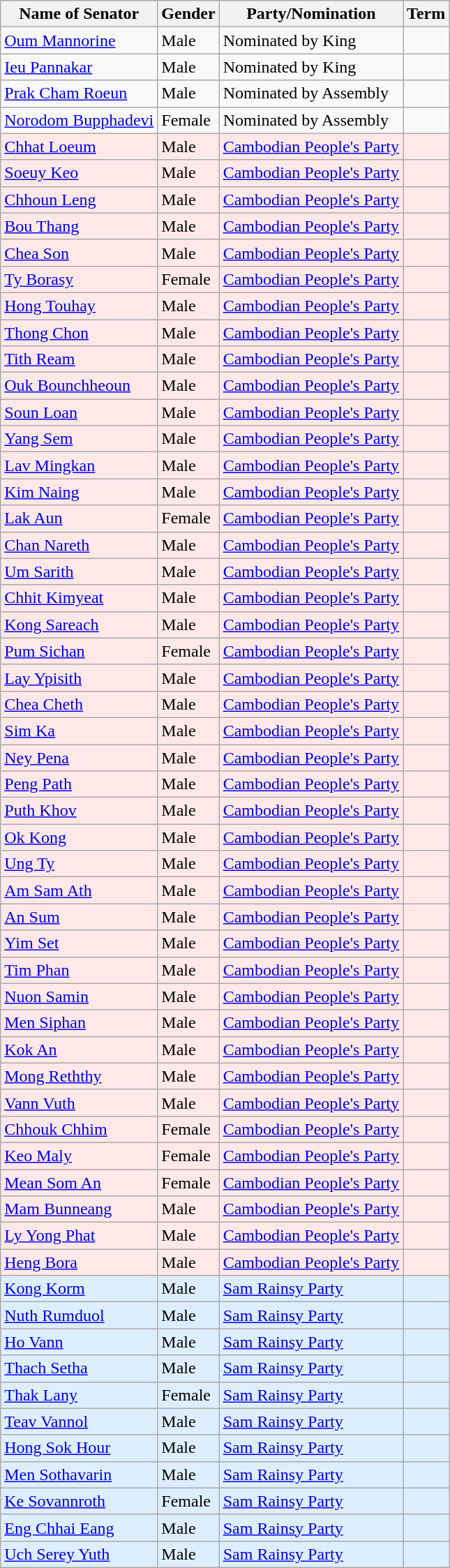<table class="wikitable sortable">
<tr valign="middle">
<th>Name of Senator</th>
<th>Gender</th>
<th>Party/Nomination</th>
<th>Term</th>
</tr>
<tr>
<td><a href='#'>Oum Mannorine</a></td>
<td>Male</td>
<td>Nominated by King</td>
<td></td>
</tr>
<tr>
<td><a href='#'>Ieu Pannakar</a></td>
<td>Male</td>
<td>Nominated by King</td>
<td></td>
</tr>
<tr>
<td><a href='#'>Prak Cham Roeun</a></td>
<td>Male</td>
<td>Nominated by Assembly</td>
<td></td>
</tr>
<tr>
<td><a href='#'>Norodom Bupphadevi</a></td>
<td>Female</td>
<td>Nominated by Assembly</td>
<td></td>
</tr>
<tr bgcolor=#FFE8E8>
<td><a href='#'>Chhat Loeum</a></td>
<td>Male</td>
<td><a href='#'>Cambodian People's Party</a></td>
<td></td>
</tr>
<tr bgcolor=#FFE8E8>
<td><a href='#'>Soeuy Keo</a></td>
<td>Male</td>
<td><a href='#'>Cambodian People's Party</a></td>
<td></td>
</tr>
<tr bgcolor=#FFE8E8>
<td><a href='#'>Chhoun Leng</a></td>
<td>Male</td>
<td><a href='#'>Cambodian People's Party</a></td>
<td></td>
</tr>
<tr bgcolor=#FFE8E8>
<td><a href='#'>Bou Thang</a></td>
<td>Male</td>
<td><a href='#'>Cambodian People's Party</a></td>
<td></td>
</tr>
<tr bgcolor=#FFE8E8>
<td><a href='#'>Chea Son</a></td>
<td>Male</td>
<td><a href='#'>Cambodian People's Party</a></td>
<td></td>
</tr>
<tr bgcolor=#FFE8E8>
<td><a href='#'>Ty Borasy</a></td>
<td>Female</td>
<td><a href='#'>Cambodian People's Party</a></td>
<td></td>
</tr>
<tr bgcolor=#FFE8E8>
<td><a href='#'>Hong Touhay</a></td>
<td>Male</td>
<td><a href='#'>Cambodian People's Party</a></td>
<td></td>
</tr>
<tr bgcolor=#FFE8E8>
<td><a href='#'>Thong Chon</a></td>
<td>Male</td>
<td><a href='#'>Cambodian People's Party</a></td>
<td></td>
</tr>
<tr bgcolor=#FFE8E8>
<td><a href='#'>Tith Ream</a></td>
<td>Male</td>
<td><a href='#'>Cambodian People's Party</a></td>
<td></td>
</tr>
<tr bgcolor=#FFE8E8>
<td><a href='#'>Ouk Bounchheoun</a></td>
<td>Male</td>
<td><a href='#'>Cambodian People's Party</a></td>
<td></td>
</tr>
<tr bgcolor=#FFE8E8>
<td><a href='#'>Soun Loan</a></td>
<td>Male</td>
<td><a href='#'>Cambodian People's Party</a></td>
<td></td>
</tr>
<tr bgcolor=#FFE8E8>
<td><a href='#'>Yang Sem</a></td>
<td>Male</td>
<td><a href='#'>Cambodian People's Party</a></td>
<td></td>
</tr>
<tr bgcolor=#FFE8E8>
<td><a href='#'>Lav Mingkan</a></td>
<td>Male</td>
<td><a href='#'>Cambodian People's Party</a></td>
<td></td>
</tr>
<tr bgcolor=#FFE8E8>
<td><a href='#'>Kim Naing</a></td>
<td>Male</td>
<td><a href='#'>Cambodian People's Party</a></td>
<td></td>
</tr>
<tr bgcolor=#FFE8E8>
<td><a href='#'>Lak Aun</a></td>
<td>Female</td>
<td><a href='#'>Cambodian People's Party</a></td>
<td></td>
</tr>
<tr bgcolor=#FFE8E8>
<td><a href='#'>Chan Nareth</a></td>
<td>Male</td>
<td><a href='#'>Cambodian People's Party</a></td>
<td></td>
</tr>
<tr bgcolor=#FFE8E8>
<td><a href='#'>Um Sarith</a></td>
<td>Male</td>
<td><a href='#'>Cambodian People's Party</a></td>
<td></td>
</tr>
<tr bgcolor=#FFE8E8>
<td><a href='#'>Chhit Kimyeat</a></td>
<td>Male</td>
<td><a href='#'>Cambodian People's Party</a></td>
<td></td>
</tr>
<tr bgcolor=#FFE8E8>
<td><a href='#'>Kong Sareach</a></td>
<td>Male</td>
<td><a href='#'>Cambodian People's Party</a></td>
<td></td>
</tr>
<tr bgcolor=#FFE8E8>
<td><a href='#'>Pum Sichan</a></td>
<td>Female</td>
<td><a href='#'>Cambodian People's Party</a></td>
<td></td>
</tr>
<tr bgcolor=#FFE8E8>
<td><a href='#'>Lay Ypisith</a></td>
<td>Male</td>
<td><a href='#'>Cambodian People's Party</a></td>
<td></td>
</tr>
<tr bgcolor=#FFE8E8>
<td><a href='#'>Chea Cheth</a></td>
<td>Male</td>
<td><a href='#'>Cambodian People's Party</a></td>
<td></td>
</tr>
<tr bgcolor=#FFE8E8>
<td><a href='#'>Sim Ka</a></td>
<td>Male</td>
<td><a href='#'>Cambodian People's Party</a></td>
<td></td>
</tr>
<tr bgcolor=#FFE8E8>
<td><a href='#'>Ney Pena</a></td>
<td>Male</td>
<td><a href='#'>Cambodian People's Party</a></td>
<td></td>
</tr>
<tr bgcolor=#FFE8E8>
<td><a href='#'>Peng Path</a></td>
<td>Male</td>
<td><a href='#'>Cambodian People's Party</a></td>
<td></td>
</tr>
<tr bgcolor=#FFE8E8>
<td><a href='#'>Puth Khov</a></td>
<td>Male</td>
<td><a href='#'>Cambodian People's Party</a></td>
<td></td>
</tr>
<tr bgcolor=#FFE8E8>
<td><a href='#'>Ok Kong</a></td>
<td>Male</td>
<td><a href='#'>Cambodian People's Party</a></td>
<td></td>
</tr>
<tr bgcolor=#FFE8E8>
<td><a href='#'>Ung Ty</a></td>
<td>Male</td>
<td><a href='#'>Cambodian People's Party</a></td>
<td></td>
</tr>
<tr bgcolor=#FFE8E8>
<td><a href='#'>Am Sam Ath</a></td>
<td>Male</td>
<td><a href='#'>Cambodian People's Party</a></td>
<td></td>
</tr>
<tr bgcolor=#FFE8E8>
<td><a href='#'>An Sum</a></td>
<td>Male</td>
<td><a href='#'>Cambodian People's Party</a></td>
<td></td>
</tr>
<tr bgcolor=#FFE8E8>
<td><a href='#'>Yim Set</a></td>
<td>Male</td>
<td><a href='#'>Cambodian People's Party</a></td>
<td></td>
</tr>
<tr bgcolor=#FFE8E8>
<td><a href='#'>Tim Phan</a></td>
<td>Male</td>
<td><a href='#'>Cambodian People's Party</a></td>
<td></td>
</tr>
<tr bgcolor=#FFE8E8>
<td><a href='#'>Nuon Samin</a></td>
<td>Male</td>
<td><a href='#'>Cambodian People's Party</a></td>
<td></td>
</tr>
<tr bgcolor=#FFE8E8>
<td><a href='#'>Men Siphan</a></td>
<td>Male</td>
<td><a href='#'>Cambodian People's Party</a></td>
<td></td>
</tr>
<tr bgcolor=#FFE8E8>
<td><a href='#'>Kok An</a></td>
<td>Male</td>
<td><a href='#'>Cambodian People's Party</a></td>
<td></td>
</tr>
<tr bgcolor=#FFE8E8>
<td><a href='#'>Mong Reththy</a></td>
<td>Male</td>
<td><a href='#'>Cambodian People's Party</a></td>
<td></td>
</tr>
<tr bgcolor=#FFE8E8>
<td><a href='#'>Vann Vuth</a></td>
<td>Male</td>
<td><a href='#'>Cambodian People's Party</a></td>
<td></td>
</tr>
<tr bgcolor=#FFE8E8>
<td><a href='#'>Chhouk Chhim</a></td>
<td>Female</td>
<td><a href='#'>Cambodian People's Party</a></td>
<td></td>
</tr>
<tr bgcolor=#FFE8E8>
<td><a href='#'>Keo Maly</a></td>
<td>Female</td>
<td><a href='#'>Cambodian People's Party</a></td>
<td></td>
</tr>
<tr bgcolor=#FFE8E8>
<td><a href='#'>Mean Som An</a></td>
<td>Female</td>
<td><a href='#'>Cambodian People's Party</a></td>
<td></td>
</tr>
<tr bgcolor=#FFE8E8>
<td><a href='#'>Mam Bunneang</a></td>
<td>Male</td>
<td><a href='#'>Cambodian People's Party</a></td>
<td></td>
</tr>
<tr bgcolor=#FFE8E8>
<td><a href='#'>Ly Yong Phat</a></td>
<td>Male</td>
<td><a href='#'>Cambodian People's Party</a></td>
<td></td>
</tr>
<tr bgcolor=#FFE8E8>
<td><a href='#'>Heng Bora</a></td>
<td>Male</td>
<td><a href='#'>Cambodian People's Party</a></td>
<td></td>
</tr>
<tr bgcolor=#DDEEFF>
<td><a href='#'>Kong Korm</a></td>
<td>Male</td>
<td><a href='#'>Sam Rainsy Party</a></td>
<td></td>
</tr>
<tr bgcolor=#DDEEFF>
<td><a href='#'>Nuth Rumduol</a></td>
<td>Male</td>
<td><a href='#'>Sam Rainsy Party</a></td>
<td></td>
</tr>
<tr bgcolor=#DDEEFF>
<td><a href='#'>Ho Vann</a></td>
<td>Male</td>
<td><a href='#'>Sam Rainsy Party</a></td>
<td></td>
</tr>
<tr bgcolor=#DDEEFF>
<td><a href='#'>Thach Setha</a></td>
<td>Male</td>
<td><a href='#'>Sam Rainsy Party</a></td>
<td></td>
</tr>
<tr bgcolor=#DDEEFF>
<td><a href='#'>Thak Lany</a></td>
<td>Female</td>
<td><a href='#'>Sam Rainsy Party</a></td>
<td></td>
</tr>
<tr bgcolor=#DDEEFF>
<td><a href='#'>Teav Vannol</a></td>
<td>Male</td>
<td><a href='#'>Sam Rainsy Party</a></td>
<td></td>
</tr>
<tr bgcolor=#DDEEFF>
<td><a href='#'>Hong Sok Hour</a></td>
<td>Male</td>
<td><a href='#'>Sam Rainsy Party</a></td>
<td></td>
</tr>
<tr bgcolor=#DDEEFF>
<td><a href='#'>Men Sothavarin</a></td>
<td>Male</td>
<td><a href='#'>Sam Rainsy Party</a></td>
<td></td>
</tr>
<tr bgcolor=#DDEEFF>
<td><a href='#'>Ke Sovannroth</a></td>
<td>Female</td>
<td><a href='#'>Sam Rainsy Party</a></td>
<td></td>
</tr>
<tr bgcolor=#DDEEFF>
<td><a href='#'>Eng Chhai Eang</a></td>
<td>Male</td>
<td><a href='#'>Sam Rainsy Party</a></td>
<td></td>
</tr>
<tr bgcolor=#DDEEFF>
<td><a href='#'>Uch Serey Yuth</a></td>
<td>Male</td>
<td><a href='#'>Sam Rainsy Party</a></td>
<td></td>
</tr>
</table>
